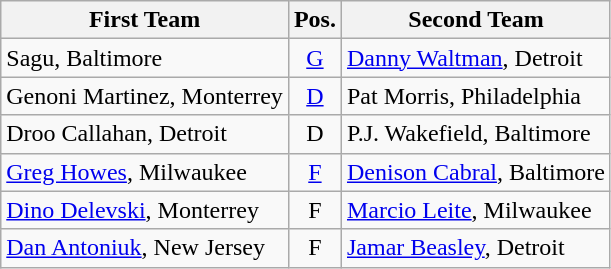<table class="wikitable">
<tr>
<th>First Team</th>
<th>Pos.</th>
<th>Second Team</th>
</tr>
<tr>
<td>Sagu, Baltimore</td>
<td align=center><a href='#'>G</a></td>
<td><a href='#'>Danny Waltman</a>, Detroit</td>
</tr>
<tr>
<td>Genoni Martinez, Monterrey</td>
<td align=center><a href='#'>D</a></td>
<td>Pat Morris, Philadelphia</td>
</tr>
<tr>
<td>Droo Callahan, Detroit</td>
<td align=center>D</td>
<td>P.J. Wakefield, Baltimore</td>
</tr>
<tr>
<td><a href='#'>Greg Howes</a>, Milwaukee</td>
<td align=center><a href='#'>F</a></td>
<td><a href='#'>Denison Cabral</a>, Baltimore</td>
</tr>
<tr>
<td><a href='#'>Dino Delevski</a>, Monterrey</td>
<td align=center>F</td>
<td><a href='#'>Marcio Leite</a>, Milwaukee</td>
</tr>
<tr>
<td><a href='#'>Dan Antoniuk</a>, New Jersey</td>
<td align=center>F</td>
<td><a href='#'>Jamar Beasley</a>, Detroit</td>
</tr>
</table>
